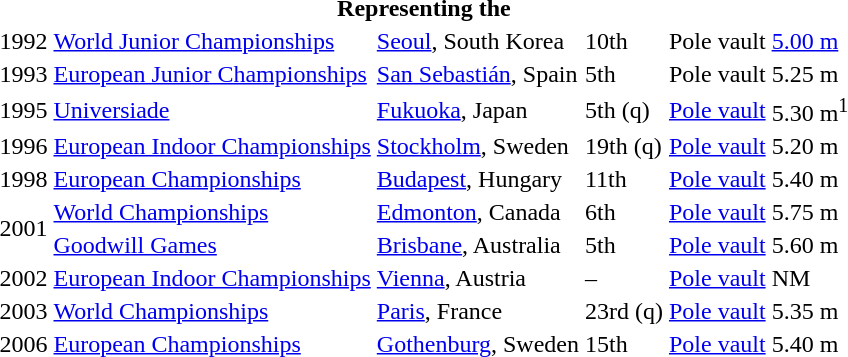<table>
<tr>
<th colspan="6">Representing the </th>
</tr>
<tr>
<td>1992</td>
<td><a href='#'>World Junior Championships</a></td>
<td><a href='#'>Seoul</a>, South Korea</td>
<td>10th</td>
<td>Pole vault</td>
<td><a href='#'>5.00 m</a></td>
</tr>
<tr>
<td>1993</td>
<td><a href='#'>European Junior Championships</a></td>
<td><a href='#'>San Sebastián</a>, Spain</td>
<td>5th</td>
<td>Pole vault</td>
<td>5.25 m</td>
</tr>
<tr>
<td>1995</td>
<td><a href='#'>Universiade</a></td>
<td><a href='#'>Fukuoka</a>, Japan</td>
<td>5th (q)</td>
<td><a href='#'>Pole vault</a></td>
<td>5.30 m<sup>1</sup></td>
</tr>
<tr>
<td>1996</td>
<td><a href='#'>European Indoor Championships</a></td>
<td><a href='#'>Stockholm</a>, Sweden</td>
<td>19th (q)</td>
<td><a href='#'>Pole vault</a></td>
<td>5.20 m</td>
</tr>
<tr>
<td>1998</td>
<td><a href='#'>European Championships</a></td>
<td><a href='#'>Budapest</a>, Hungary</td>
<td>11th</td>
<td><a href='#'>Pole vault</a></td>
<td>5.40 m</td>
</tr>
<tr>
<td rowspan=2>2001</td>
<td><a href='#'>World Championships</a></td>
<td><a href='#'>Edmonton</a>, Canada</td>
<td>6th</td>
<td><a href='#'>Pole vault</a></td>
<td>5.75 m</td>
</tr>
<tr>
<td><a href='#'>Goodwill Games</a></td>
<td><a href='#'>Brisbane</a>, Australia</td>
<td>5th</td>
<td><a href='#'>Pole vault</a></td>
<td>5.60 m</td>
</tr>
<tr>
<td>2002</td>
<td><a href='#'>European Indoor Championships</a></td>
<td><a href='#'>Vienna</a>, Austria</td>
<td>–</td>
<td><a href='#'>Pole vault</a></td>
<td>NM</td>
</tr>
<tr>
<td>2003</td>
<td><a href='#'>World Championships</a></td>
<td><a href='#'>Paris</a>, France</td>
<td>23rd (q)</td>
<td><a href='#'>Pole vault</a></td>
<td>5.35 m</td>
</tr>
<tr>
<td>2006</td>
<td><a href='#'>European Championships</a></td>
<td><a href='#'>Gothenburg</a>, Sweden</td>
<td>15th</td>
<td><a href='#'>Pole vault</a></td>
<td>5.40 m</td>
</tr>
</table>
